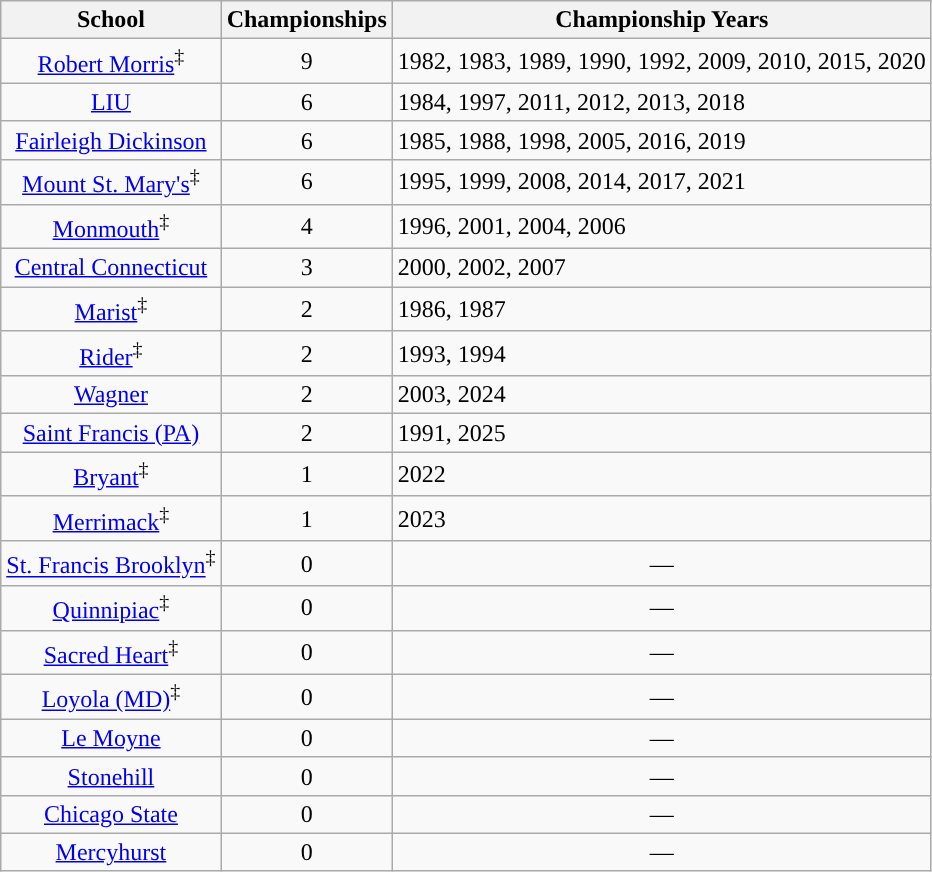<table class="wikitable sortable" style="text-align:center">
<tr>
<th width=px>School</th>
<th width=px>Championships</th>
<th width=px>Championship Years</th>
</tr>
<tr>
<td><a href='#'>Robert Morris</a><sup>‡</sup></td>
<td>9</td>
<td align=left>1982, 1983, 1989, 1990, 1992, 2009, 2010, 2015, 2020</td>
</tr>
<tr>
<td><a href='#'>LIU</a></td>
<td>6</td>
<td align=left>1984, 1997, 2011, 2012, 2013, 2018</td>
</tr>
<tr>
<td><a href='#'>Fairleigh Dickinson</a></td>
<td>6</td>
<td align=left>1985, 1988, 1998, 2005, 2016, 2019</td>
</tr>
<tr>
<td><a href='#'>Mount St. Mary's</a><sup>‡</sup></td>
<td>6</td>
<td align=left>1995, 1999, 2008, 2014, 2017, 2021</td>
</tr>
<tr>
<td><a href='#'>Monmouth</a><sup>‡</sup></td>
<td>4</td>
<td align=left>1996, 2001, 2004, 2006</td>
</tr>
<tr>
<td><a href='#'>Central Connecticut</a></td>
<td>3</td>
<td align=left>2000, 2002, 2007</td>
</tr>
<tr>
<td><a href='#'>Marist</a><sup>‡</sup></td>
<td>2</td>
<td align=left>1986, 1987</td>
</tr>
<tr>
<td><a href='#'>Rider</a><sup>‡</sup></td>
<td>2</td>
<td align=left>1993, 1994</td>
</tr>
<tr>
<td><a href='#'>Wagner</a></td>
<td>2</td>
<td align=left>2003, 2024</td>
</tr>
<tr>
<td><a href='#'>Saint Francis (PA)</a></td>
<td>2</td>
<td align=left>1991, 2025</td>
</tr>
<tr>
<td><a href='#'>Bryant</a><sup>‡</sup></td>
<td>1</td>
<td align=left>2022</td>
</tr>
<tr>
<td><a href='#'>Merrimack</a><sup>‡</sup></td>
<td>1</td>
<td align=left>2023</td>
</tr>
<tr>
<td><a href='#'>St. Francis Brooklyn</a><sup>‡</sup></td>
<td>0</td>
<td align=center>—</td>
</tr>
<tr>
<td><a href='#'>Quinnipiac</a><sup>‡</sup></td>
<td>0</td>
<td align=center>—</td>
</tr>
<tr>
<td><a href='#'>Sacred Heart</a><sup>‡</sup></td>
<td>0</td>
<td align=center>—</td>
</tr>
<tr>
<td><a href='#'>Loyola (MD)</a><sup>‡</sup></td>
<td>0</td>
<td align=center>—</td>
</tr>
<tr>
<td><a href='#'>Le Moyne</a></td>
<td>0</td>
<td align=center>—</td>
</tr>
<tr>
<td><a href='#'>Stonehill</a></td>
<td>0</td>
<td align=center>—</td>
</tr>
<tr>
<td><a href='#'>Chicago State</a></td>
<td>0</td>
<td align=center>—</td>
</tr>
<tr>
<td><a href='#'>Mercyhurst</a></td>
<td>0</td>
<td align=center>—</td>
</tr>
</table>
